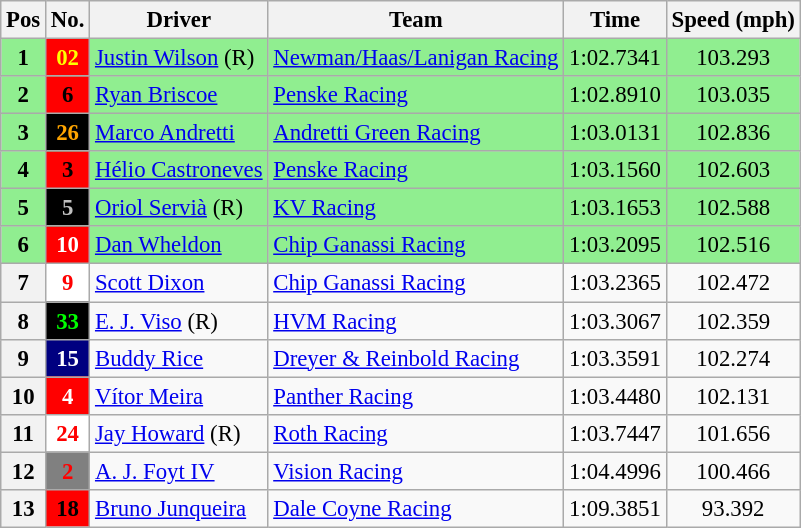<table class="wikitable" style="font-size:95%;">
<tr>
<th>Pos</th>
<th>No.</th>
<th>Driver</th>
<th>Team</th>
<th>Time</th>
<th>Speed (mph)</th>
</tr>
<tr style="background:lightgreen;">
<td style="text-align:center;"><strong>1</strong></td>
<td style="color:yellow; background:red; text-align:center;"><strong>02</strong></td>
<td> <a href='#'>Justin Wilson</a> (R)</td>
<td><a href='#'>Newman/Haas/Lanigan Racing</a></td>
<td align=center>1:02.7341</td>
<td align=center>103.293</td>
</tr>
<tr style="background:lightgreen;">
<td style="text-align:center;"><strong>2</strong></td>
<td style="color:black; background:#f00; text-align:center;"><strong>6</strong></td>
<td> <a href='#'>Ryan Briscoe</a></td>
<td><a href='#'>Penske Racing</a></td>
<td align=center>1:02.8910</td>
<td align=center>103.035</td>
</tr>
<tr style="background:lightgreen;">
<td style="text-align:center;"><strong>3</strong></td>
<td style="color:orange; background:black; text-align:center;"><strong>26</strong></td>
<td> <a href='#'>Marco Andretti</a></td>
<td><a href='#'>Andretti Green Racing</a></td>
<td align=center>1:03.0131</td>
<td align=center>102.836</td>
</tr>
<tr style="background:lightgreen;">
<td style="text-align:center;"><strong>4</strong></td>
<td style="color:black; background:#f00; text-align:center;"><strong>3</strong></td>
<td> <a href='#'>Hélio Castroneves</a></td>
<td><a href='#'>Penske Racing</a></td>
<td align=center>1:03.1560</td>
<td align=center>102.603</td>
</tr>
<tr style="background:lightgreen;">
<td style="text-align:center;"><strong>5</strong></td>
<td style="color:silver; background:black; text-align:center;"><strong>5</strong></td>
<td> <a href='#'>Oriol Servià</a> (R)</td>
<td><a href='#'>KV Racing</a></td>
<td align=center>1:03.1653</td>
<td align=center>102.588</td>
</tr>
<tr style="background:lightgreen;">
<td style="text-align:center;"><strong>6</strong></td>
<td style="color:white; background:red; text-align:center;"><strong>10</strong></td>
<td> <a href='#'>Dan Wheldon</a></td>
<td><a href='#'>Chip Ganassi Racing</a></td>
<td align=center>1:03.2095</td>
<td align=center>102.516</td>
</tr>
<tr>
<th>7</th>
<td style="color:red; background:white; text-align:center;"><strong>9</strong></td>
<td> <a href='#'>Scott Dixon</a></td>
<td><a href='#'>Chip Ganassi Racing</a></td>
<td align=center>1:03.2365</td>
<td align=center>102.472</td>
</tr>
<tr>
<th>8</th>
<td style="color:lime; background:black; text-align:center;"><strong>33</strong></td>
<td> <a href='#'>E. J. Viso</a> (R)</td>
<td><a href='#'>HVM Racing</a></td>
<td align=center>1:03.3067</td>
<td align=center>102.359</td>
</tr>
<tr>
<th>9</th>
<td style="color:white; background:navy; text-align:center;"><strong>15</strong></td>
<td> <a href='#'>Buddy Rice</a></td>
<td><a href='#'>Dreyer & Reinbold Racing</a></td>
<td align=center>1:03.3591</td>
<td align=center>102.274</td>
</tr>
<tr>
<th>10</th>
<td style="color:white; background:red; text-align:center;"><strong>4</strong></td>
<td> <a href='#'>Vítor Meira</a></td>
<td><a href='#'>Panther Racing</a></td>
<td align=center>1:03.4480</td>
<td align=center>102.131</td>
</tr>
<tr>
<th>11</th>
<td style="color:red; background:white; text-align:center;"><strong>24</strong></td>
<td> <a href='#'>Jay Howard</a> (R)</td>
<td><a href='#'>Roth Racing</a></td>
<td align=center>1:03.7447</td>
<td align=center>101.656</td>
</tr>
<tr>
<th>12</th>
<td style="color:red; background:gray; text-align:center;"><strong>2</strong></td>
<td> <a href='#'>A. J. Foyt IV</a></td>
<td><a href='#'>Vision Racing</a></td>
<td align=center>1:04.4996</td>
<td align=center>100.466</td>
</tr>
<tr>
<th>13</th>
<td style="color:black; background:#f00; text-align:center;"><strong>18</strong></td>
<td> <a href='#'>Bruno Junqueira</a></td>
<td><a href='#'>Dale Coyne Racing</a></td>
<td align=center>1:09.3851</td>
<td align=center>93.392</td>
</tr>
</table>
